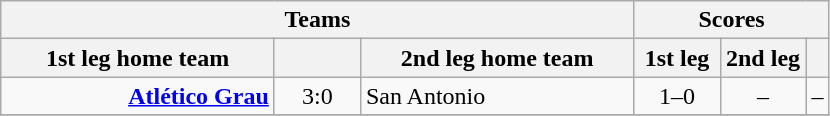<table class="wikitable" style="text-align: center;">
<tr>
<th colspan=3>Teams</th>
<th colspan=3>Scores</th>
</tr>
<tr>
<th width="175">1st leg home team</th>
<th width="50"></th>
<th width="175">2nd leg home team</th>
<th width="50">1st leg</th>
<th width="50">2nd leg</th>
<th></th>
</tr>
<tr>
<td align=right><strong><a href='#'>Atlético Grau</a></strong></td>
<td>3:0</td>
<td align=left>San Antonio</td>
<td>1–0</td>
<td>–</td>
<td>–</td>
</tr>
<tr>
</tr>
</table>
